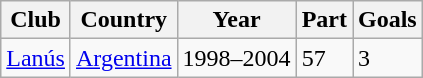<table class="wikitable">
<tr>
<th>Club</th>
<th>Country</th>
<th>Year</th>
<th>Part</th>
<th>Goals</th>
</tr>
<tr>
<td><a href='#'>Lanús</a></td>
<td><a href='#'>Argentina</a></td>
<td>1998–2004</td>
<td>57</td>
<td>3</td>
</tr>
</table>
